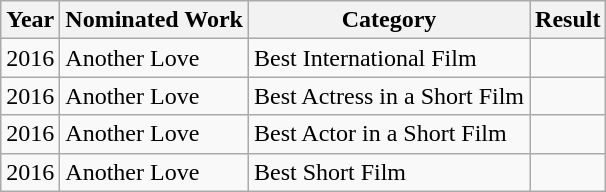<table class="wikitable">
<tr>
<th>Year</th>
<th>Nominated Work</th>
<th>Category</th>
<th>Result</th>
</tr>
<tr>
<td>2016</td>
<td>Another Love</td>
<td>Best International Film</td>
<td></td>
</tr>
<tr>
<td>2016</td>
<td>Another Love</td>
<td>Best Actress in a Short Film</td>
<td></td>
</tr>
<tr>
<td>2016</td>
<td>Another Love</td>
<td>Best Actor in a Short Film</td>
<td></td>
</tr>
<tr>
<td>2016</td>
<td>Another Love</td>
<td>Best Short Film</td>
<td></td>
</tr>
</table>
